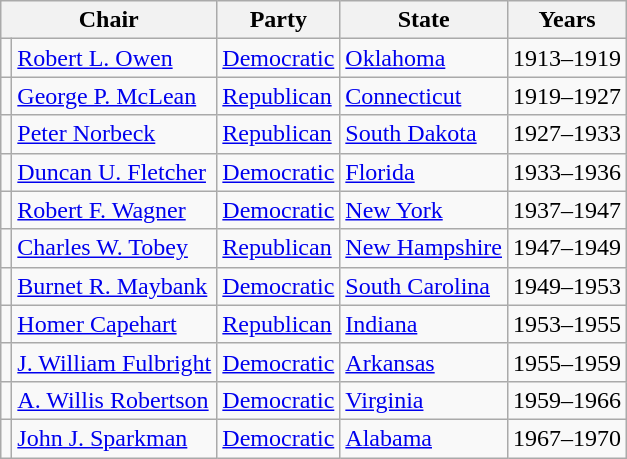<table class=wikitable>
<tr>
<th colspan=2>Chair</th>
<th>Party</th>
<th>State</th>
<th>Years</th>
</tr>
<tr>
<td></td>
<td><a href='#'>Robert L. Owen</a></td>
<td><a href='#'>Democratic</a></td>
<td><a href='#'>Oklahoma</a></td>
<td>1913–1919</td>
</tr>
<tr>
<td></td>
<td><a href='#'>George P. McLean</a></td>
<td><a href='#'>Republican</a></td>
<td><a href='#'>Connecticut</a></td>
<td>1919–1927</td>
</tr>
<tr>
<td></td>
<td><a href='#'>Peter Norbeck</a></td>
<td><a href='#'>Republican</a></td>
<td><a href='#'>South Dakota</a></td>
<td>1927–1933</td>
</tr>
<tr>
<td></td>
<td><a href='#'>Duncan U. Fletcher</a></td>
<td><a href='#'>Democratic</a></td>
<td><a href='#'>Florida</a></td>
<td>1933–1936</td>
</tr>
<tr>
<td></td>
<td><a href='#'>Robert F. Wagner</a></td>
<td><a href='#'>Democratic</a></td>
<td><a href='#'>New York</a></td>
<td>1937–1947</td>
</tr>
<tr>
<td></td>
<td><a href='#'>Charles W. Tobey</a></td>
<td><a href='#'>Republican</a></td>
<td><a href='#'>New Hampshire</a></td>
<td>1947–1949</td>
</tr>
<tr>
<td></td>
<td><a href='#'>Burnet R. Maybank</a></td>
<td><a href='#'>Democratic</a></td>
<td><a href='#'>South Carolina</a></td>
<td>1949–1953</td>
</tr>
<tr>
<td></td>
<td><a href='#'>Homer Capehart</a></td>
<td><a href='#'>Republican</a></td>
<td><a href='#'>Indiana</a></td>
<td>1953–1955</td>
</tr>
<tr>
<td></td>
<td><a href='#'>J. William Fulbright</a></td>
<td><a href='#'>Democratic</a></td>
<td><a href='#'>Arkansas</a></td>
<td>1955–1959</td>
</tr>
<tr>
<td></td>
<td><a href='#'>A. Willis Robertson</a></td>
<td><a href='#'>Democratic</a></td>
<td><a href='#'>Virginia</a></td>
<td>1959–1966</td>
</tr>
<tr>
<td></td>
<td><a href='#'>John J. Sparkman</a></td>
<td><a href='#'>Democratic</a></td>
<td><a href='#'>Alabama</a></td>
<td>1967–1970</td>
</tr>
</table>
